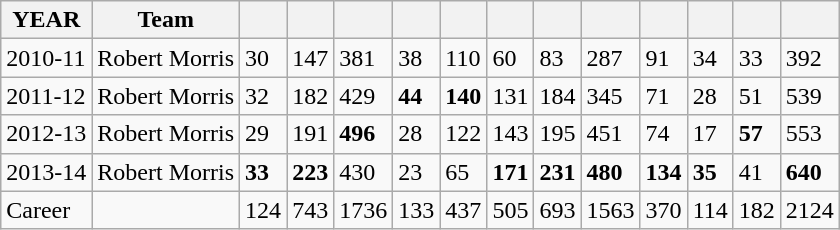<table class="wikitable">
<tr>
<th>YEAR</th>
<th>Team</th>
<th></th>
<th></th>
<th></th>
<th></th>
<th></th>
<th></th>
<th></th>
<th></th>
<th></th>
<th></th>
<th></th>
<th></th>
</tr>
<tr>
<td>2010-11</td>
<td>Robert Morris</td>
<td>30</td>
<td>147</td>
<td>381</td>
<td>38</td>
<td>110</td>
<td>60</td>
<td>83</td>
<td>287</td>
<td>91</td>
<td>34</td>
<td>33</td>
<td>392</td>
</tr>
<tr>
<td>2011-12</td>
<td>Robert Morris</td>
<td>32</td>
<td>182</td>
<td>429</td>
<td><strong>44</strong></td>
<td><strong>140</strong></td>
<td>131</td>
<td>184</td>
<td>345</td>
<td>71</td>
<td>28</td>
<td>51</td>
<td>539</td>
</tr>
<tr>
<td>2012-13</td>
<td>Robert Morris</td>
<td>29</td>
<td>191</td>
<td><strong>496</strong></td>
<td>28</td>
<td>122</td>
<td>143</td>
<td>195</td>
<td>451</td>
<td>74</td>
<td>17</td>
<td><strong>57</strong></td>
<td>553</td>
</tr>
<tr>
<td>2013-14</td>
<td>Robert Morris</td>
<td><strong>33</strong></td>
<td><strong>223</strong></td>
<td>430</td>
<td>23</td>
<td>65</td>
<td><strong>171</strong></td>
<td><strong>231</strong></td>
<td><strong>480</strong></td>
<td><strong>134</strong></td>
<td><strong>35</strong></td>
<td>41</td>
<td><strong>640</strong></td>
</tr>
<tr>
<td>Career</td>
<td></td>
<td>124</td>
<td>743</td>
<td>1736</td>
<td>133</td>
<td>437</td>
<td>505</td>
<td>693</td>
<td>1563</td>
<td>370</td>
<td>114</td>
<td>182</td>
<td>2124</td>
</tr>
</table>
